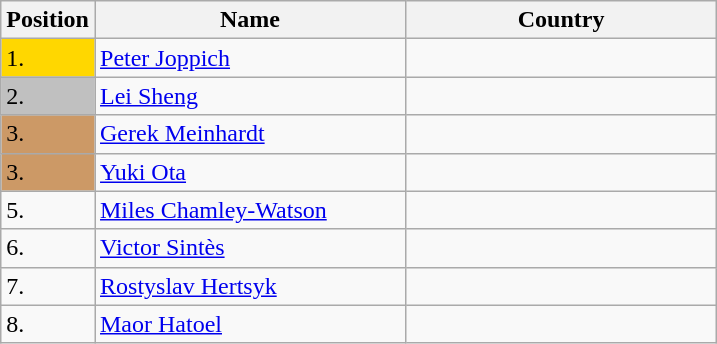<table class="wikitable">
<tr>
<th width="10">Position</th>
<th width="200">Name</th>
<th width="200">Country</th>
</tr>
<tr>
<td bgcolor="gold">1.</td>
<td><a href='#'>Peter Joppich</a></td>
<td></td>
</tr>
<tr>
<td bgcolor="silver">2.</td>
<td><a href='#'>Lei Sheng</a></td>
<td></td>
</tr>
<tr>
<td bgcolor="#CC9966">3.</td>
<td><a href='#'>Gerek Meinhardt</a></td>
<td></td>
</tr>
<tr>
<td bgcolor="#CC9966">3.</td>
<td><a href='#'>Yuki Ota</a></td>
<td></td>
</tr>
<tr>
<td>5.</td>
<td><a href='#'>Miles Chamley-Watson</a></td>
<td></td>
</tr>
<tr>
<td>6.</td>
<td><a href='#'>Victor Sintès</a></td>
<td></td>
</tr>
<tr>
<td>7.</td>
<td><a href='#'>Rostyslav Hertsyk</a></td>
<td></td>
</tr>
<tr>
<td>8.</td>
<td><a href='#'>Maor Hatoel</a></td>
<td></td>
</tr>
</table>
